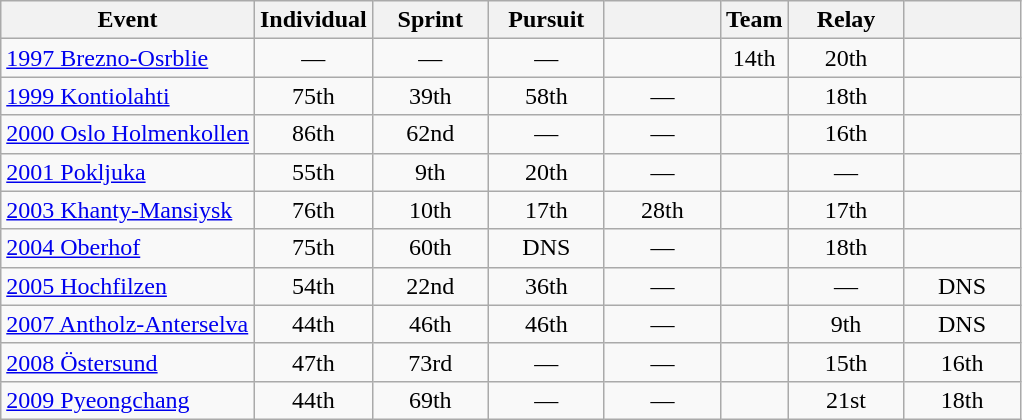<table class="wikitable" style="text-align: center;">
<tr ">
<th>Event</th>
<th style="width:70px;">Individual</th>
<th style="width:70px;">Sprint</th>
<th style="width:70px;">Pursuit</th>
<th style="width:70px;"></th>
<th>Team</th>
<th style="width:70px;">Relay</th>
<th style="width:70px;"></th>
</tr>
<tr>
<td align=left> <a href='#'>1997 Brezno-Osrblie</a></td>
<td>—</td>
<td>—</td>
<td>—</td>
<td></td>
<td>14th</td>
<td>20th</td>
<td></td>
</tr>
<tr>
<td align=left> <a href='#'>1999 Kontiolahti</a></td>
<td>75th</td>
<td>39th</td>
<td>58th</td>
<td>—</td>
<td></td>
<td>18th</td>
<td></td>
</tr>
<tr>
<td align=left> <a href='#'>2000 Oslo Holmenkollen</a></td>
<td>86th</td>
<td>62nd</td>
<td>—</td>
<td>—</td>
<td></td>
<td>16th</td>
<td></td>
</tr>
<tr>
<td align=left> <a href='#'>2001 Pokljuka</a></td>
<td>55th</td>
<td>9th</td>
<td>20th</td>
<td>—</td>
<td></td>
<td>—</td>
<td></td>
</tr>
<tr>
<td align=left> <a href='#'>2003 Khanty-Mansiysk</a></td>
<td>76th</td>
<td>10th</td>
<td>17th</td>
<td>28th</td>
<td></td>
<td>17th</td>
<td></td>
</tr>
<tr>
<td align=left> <a href='#'>2004 Oberhof</a></td>
<td>75th</td>
<td>60th</td>
<td>DNS</td>
<td>—</td>
<td></td>
<td>18th</td>
<td></td>
</tr>
<tr>
<td align=left> <a href='#'>2005 Hochfilzen</a></td>
<td>54th</td>
<td>22nd</td>
<td>36th</td>
<td>—</td>
<td></td>
<td>—</td>
<td>DNS</td>
</tr>
<tr>
<td align=left> <a href='#'>2007 Antholz-Anterselva</a></td>
<td>44th</td>
<td>46th</td>
<td>46th</td>
<td>—</td>
<td></td>
<td>9th</td>
<td>DNS</td>
</tr>
<tr>
<td align=left> <a href='#'>2008 Östersund</a></td>
<td>47th</td>
<td>73rd</td>
<td>—</td>
<td>—</td>
<td></td>
<td>15th</td>
<td>16th</td>
</tr>
<tr>
<td align=left> <a href='#'>2009 Pyeongchang</a></td>
<td>44th</td>
<td>69th</td>
<td>—</td>
<td>—</td>
<td></td>
<td>21st</td>
<td>18th</td>
</tr>
</table>
